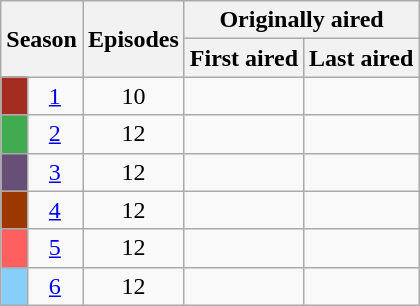<table class="wikitable plainrowheaders" style="text-align:center;">
<tr>
<th colspan="2" rowspan="2">Season</th>
<th rowspan="2">Episodes</th>
<th colspan="2">Originally aired</th>
</tr>
<tr>
<th>First aired</th>
<th>Last aired</th>
</tr>
<tr>
<td bgcolor="#A42D22"></td>
<td><a href='#'>1</a></td>
<td>10</td>
<td></td>
<td></td>
</tr>
<tr>
<td bgcolor="#41AC4F"></td>
<td><a href='#'>2</a></td>
<td>12</td>
<td></td>
<td></td>
</tr>
<tr>
<td bgcolor="#684F78"></td>
<td><a href='#'>3</a></td>
<td>12</td>
<td></td>
<td></td>
</tr>
<tr>
<td bgcolor="#9A3800"></td>
<td><a href='#'>4</a></td>
<td>12</td>
<td></td>
<td></td>
</tr>
<tr>
<td bgcolor="#FF5F5F"></td>
<td><a href='#'>5</a></td>
<td>12</td>
<td></td>
<td></td>
</tr>
<tr>
<td bgcolor="87cefa"></td>
<td><a href='#'>6</a></td>
<td>12</td>
<td></td>
<td></td>
</tr>
</table>
